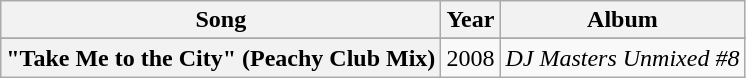<table class="wikitable plainrowheaders" style="text-align:center;">
<tr>
<th>Song</th>
<th>Year</th>
<th>Album</th>
</tr>
<tr>
</tr>
<tr>
<th scope="row">"Take Me to the City" (Peachy Club Mix)</th>
<td>2008</td>
<td><em>DJ Masters Unmixed #8</em></td>
</tr>
</table>
